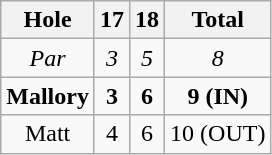<table class="wikitable" style="text-align:center;">
<tr>
<th>Hole</th>
<th>17</th>
<th>18</th>
<th>Total</th>
</tr>
<tr>
<td><em>Par</em></td>
<td><em>3</em></td>
<td><em>5</em></td>
<td><em>8</em></td>
</tr>
<tr>
<td><strong>Mallory</strong></td>
<td><strong>3</strong></td>
<td><strong>6</strong></td>
<td><strong>9 (IN)</strong></td>
</tr>
<tr>
<td>Matt</td>
<td>4</td>
<td>6</td>
<td>10 (OUT)</td>
</tr>
</table>
